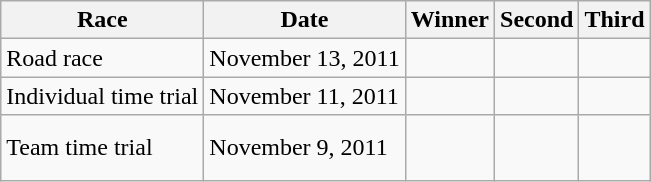<table class="wikitable">
<tr>
<th>Race</th>
<th>Date</th>
<th>Winner</th>
<th>Second</th>
<th>Third</th>
</tr>
<tr>
<td>Road race</td>
<td>November 13, 2011</td>
<td></td>
<td></td>
<td></td>
</tr>
<tr>
<td>Individual time trial</td>
<td>November 11, 2011</td>
<td></td>
<td></td>
<td></td>
</tr>
<tr>
<td>Team time trial</td>
<td>November 9, 2011</td>
<td><br><br></td>
<td><br><br></td>
<td><br><br></td>
</tr>
</table>
